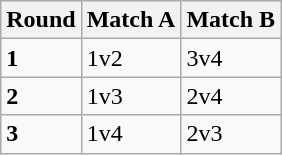<table class="wikitable">
<tr>
<th>Round</th>
<th>Match A</th>
<th>Match B</th>
</tr>
<tr>
<td><strong>1</strong></td>
<td>1v2</td>
<td>3v4</td>
</tr>
<tr>
<td><strong>2</strong></td>
<td>1v3</td>
<td>2v4</td>
</tr>
<tr>
<td><strong>3</strong></td>
<td>1v4</td>
<td>2v3</td>
</tr>
</table>
